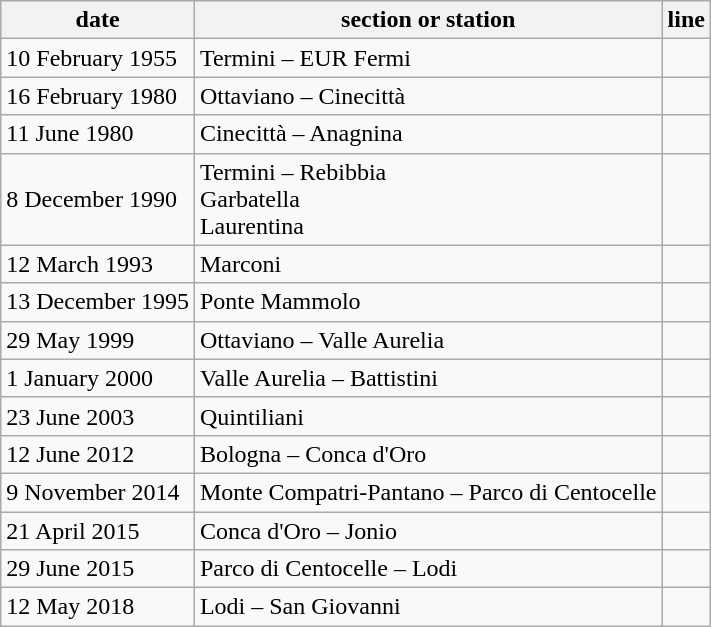<table class="wikitable">
<tr>
<th>date</th>
<th>section or station</th>
<th>line</th>
</tr>
<tr>
<td>10 February 1955</td>
<td>Termini – EUR Fermi</td>
<td></td>
</tr>
<tr>
<td>16 February 1980</td>
<td>Ottaviano – Cinecittà</td>
<td></td>
</tr>
<tr>
<td>11 June 1980</td>
<td>Cinecittà – Anagnina</td>
<td></td>
</tr>
<tr>
<td>8 December 1990</td>
<td>Termini – Rebibbia<br>Garbatella<br>Laurentina</td>
<td></td>
</tr>
<tr>
<td>12 March 1993</td>
<td>Marconi</td>
<td></td>
</tr>
<tr>
<td>13 December 1995</td>
<td>Ponte Mammolo</td>
<td></td>
</tr>
<tr>
<td>29 May 1999</td>
<td>Ottaviano – Valle Aurelia</td>
<td></td>
</tr>
<tr>
<td>1 January 2000</td>
<td>Valle Aurelia – Battistini</td>
<td></td>
</tr>
<tr>
<td>23 June 2003</td>
<td>Quintiliani</td>
<td></td>
</tr>
<tr>
<td>12 June 2012</td>
<td>Bologna – Conca d'Oro</td>
<td></td>
</tr>
<tr>
<td>9 November 2014</td>
<td>Monte Compatri-Pantano – Parco di Centocelle</td>
<td></td>
</tr>
<tr>
<td>21 April 2015</td>
<td>Conca d'Oro – Jonio</td>
<td></td>
</tr>
<tr>
<td>29 June 2015</td>
<td>Parco di Centocelle – Lodi</td>
<td></td>
</tr>
<tr>
<td>12 May 2018</td>
<td>Lodi – San Giovanni</td>
<td></td>
</tr>
</table>
